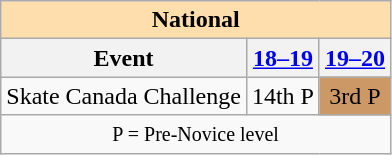<table class="wikitable" style="text-align:center">
<tr>
<th style="background-color: #ffdead; " colspan=3 align=center>National</th>
</tr>
<tr>
<th>Event</th>
<th><a href='#'>18–19</a></th>
<th><a href='#'>19–20</a></th>
</tr>
<tr>
<td align=left>Skate Canada Challenge</td>
<td>14th P</td>
<td bgcolor=cc9966>3rd P</td>
</tr>
<tr>
<td colspan=3 align=center><small> P = Pre-Novice level </small></td>
</tr>
</table>
